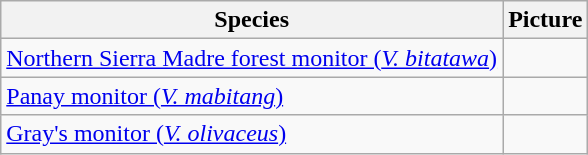<table class="wikitable">
<tr>
<th>Species</th>
<th>Picture</th>
</tr>
<tr>
<td><a href='#'>Northern Sierra Madre forest monitor (<em>V. bitatawa</em>)</a></td>
<td></td>
</tr>
<tr>
<td><a href='#'>Panay monitor (<em>V. mabitang</em>)</a></td>
<td></td>
</tr>
<tr>
<td><a href='#'>Gray's monitor (<em>V. olivaceus</em>)</a></td>
<td></td>
</tr>
</table>
